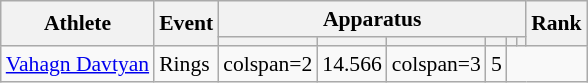<table class="wikitable" style="font-size:90%">
<tr>
<th rowspan=2>Athlete</th>
<th rowspan=2>Event</th>
<th colspan =6>Apparatus</th>
<th rowspan=2>Rank</th>
</tr>
<tr style="font-size:95%">
<th></th>
<th></th>
<th></th>
<th></th>
<th></th>
<th></th>
</tr>
<tr align=center>
<td align=left><a href='#'>Vahagn Davtyan</a></td>
<td align=left>Rings</td>
<td>colspan=2</td>
<td>14.566</td>
<td>colspan=3</td>
<td>5</td>
</tr>
</table>
